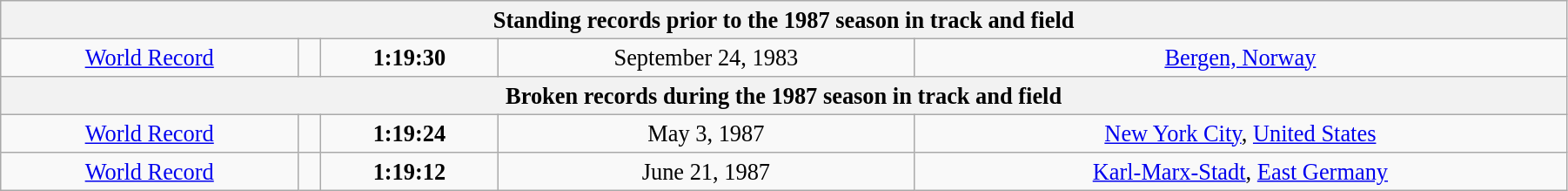<table class="wikitable" style=" text-align:center; font-size:110%;" width="95%">
<tr>
<th colspan="5">Standing records prior to the 1987 season in track and field</th>
</tr>
<tr>
<td><a href='#'>World Record</a></td>
<td></td>
<td><strong>1:19:30</strong></td>
<td>September 24, 1983</td>
<td> <a href='#'>Bergen, Norway</a></td>
</tr>
<tr>
<th colspan="5">Broken records during the 1987 season in track and field</th>
</tr>
<tr>
<td><a href='#'>World Record</a></td>
<td></td>
<td><strong>1:19:24</strong></td>
<td>May 3, 1987</td>
<td> <a href='#'>New York City</a>, <a href='#'>United States</a></td>
</tr>
<tr>
<td><a href='#'>World Record</a></td>
<td></td>
<td><strong>1:19:12</strong></td>
<td>June 21, 1987</td>
<td> <a href='#'>Karl-Marx-Stadt</a>, <a href='#'>East Germany</a></td>
</tr>
</table>
